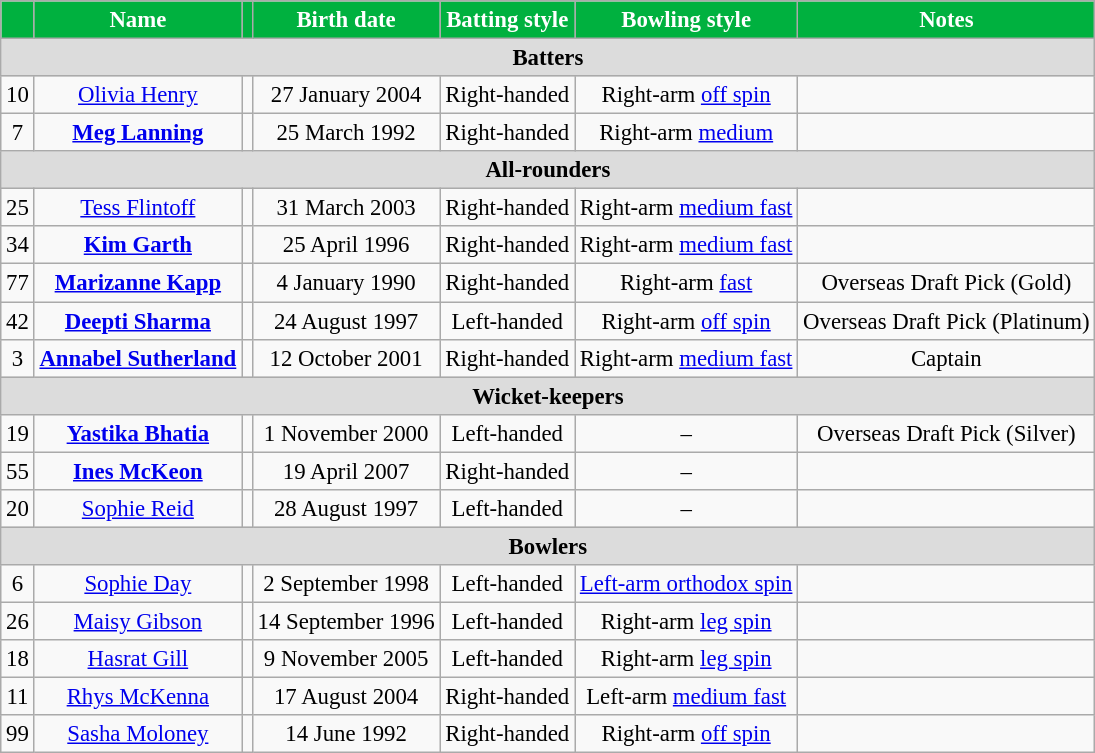<table class="wikitable" style="font-size:95%;">
<tr>
<th style="background: #00B13F; color:white;"></th>
<th style="background: #00B13F; color:white;">Name</th>
<th style="background: #00B13F; color:white;"></th>
<th style="background: #00B13F; color:white;">Birth date</th>
<th style="background: #00B13F; color:white;">Batting style</th>
<th style="background: #00B13F; color:white;">Bowling style</th>
<th style="background: #00B13F; color:white;">Notes</th>
</tr>
<tr>
<th colspan="7" style="background: #DCDCDC; text-align:center;">Batters</th>
</tr>
<tr align="center">
<td>10</td>
<td><a href='#'>Olivia Henry</a></td>
<td></td>
<td>27 January 2004</td>
<td>Right-handed</td>
<td>Right-arm <a href='#'>off spin</a></td>
<td></td>
</tr>
<tr align="center">
<td>7</td>
<td><strong><a href='#'>Meg Lanning</a></strong></td>
<td></td>
<td>25 March 1992</td>
<td>Right-handed</td>
<td>Right-arm <a href='#'>medium</a></td>
<td></td>
</tr>
<tr>
<th colspan="7" style="background: #DCDCDC; text-align:center;">All-rounders</th>
</tr>
<tr align="center">
<td>25</td>
<td><a href='#'>Tess Flintoff</a></td>
<td></td>
<td>31 March 2003</td>
<td>Right-handed</td>
<td>Right-arm <a href='#'>medium fast</a></td>
<td></td>
</tr>
<tr align="center">
<td>34</td>
<td><strong><a href='#'>Kim Garth</a></strong></td>
<td></td>
<td>25 April 1996</td>
<td>Right-handed</td>
<td>Right-arm <a href='#'>medium fast</a></td>
<td></td>
</tr>
<tr align="center">
<td>77</td>
<td><strong><a href='#'>Marizanne Kapp</a></strong></td>
<td></td>
<td>4 January 1990</td>
<td>Right-handed</td>
<td>Right-arm <a href='#'>fast</a></td>
<td>Overseas Draft Pick (Gold)</td>
</tr>
<tr align="center">
<td>42</td>
<td><strong><a href='#'>Deepti Sharma</a></strong></td>
<td></td>
<td>24 August 1997</td>
<td>Left-handed</td>
<td>Right-arm <a href='#'>off spin</a></td>
<td>Overseas Draft Pick (Platinum)</td>
</tr>
<tr align="center">
<td>3</td>
<td><strong><a href='#'>Annabel Sutherland</a></strong></td>
<td></td>
<td>12 October 2001</td>
<td>Right-handed</td>
<td>Right-arm <a href='#'>medium fast</a></td>
<td>Captain</td>
</tr>
<tr>
<th colspan="7" style="background: #DCDCDC; text-align:center;">Wicket-keepers</th>
</tr>
<tr align="center">
<td>19</td>
<td><strong><a href='#'>Yastika Bhatia</a></strong></td>
<td></td>
<td>1 November 2000</td>
<td>Left-handed</td>
<td>–</td>
<td>Overseas Draft Pick (Silver)</td>
</tr>
<tr align="center">
<td>55</td>
<td><strong><a href='#'>Ines McKeon</a></strong></td>
<td></td>
<td>19 April 2007</td>
<td>Right-handed</td>
<td>–</td>
<td></td>
</tr>
<tr align="center">
<td>20</td>
<td><a href='#'>Sophie Reid</a></td>
<td></td>
<td>28 August 1997</td>
<td>Left-handed</td>
<td>–</td>
<td></td>
</tr>
<tr>
<th colspan="7" style="background: #DCDCDC; text-align:center;">Bowlers</th>
</tr>
<tr align="center">
<td>6</td>
<td><a href='#'>Sophie Day</a></td>
<td></td>
<td>2 September 1998</td>
<td>Left-handed</td>
<td><a href='#'>Left-arm orthodox spin</a></td>
<td></td>
</tr>
<tr align="center">
<td>26</td>
<td><a href='#'>Maisy Gibson</a></td>
<td></td>
<td>14 September 1996</td>
<td>Left-handed</td>
<td>Right-arm <a href='#'>leg spin</a></td>
<td></td>
</tr>
<tr align="center">
<td>18</td>
<td><a href='#'>Hasrat Gill</a></td>
<td></td>
<td>9 November 2005</td>
<td>Left-handed</td>
<td>Right-arm <a href='#'>leg spin</a></td>
<td></td>
</tr>
<tr align="center">
<td>11</td>
<td><a href='#'>Rhys McKenna</a></td>
<td></td>
<td>17 August 2004</td>
<td>Right-handed</td>
<td>Left-arm <a href='#'>medium fast</a></td>
<td></td>
</tr>
<tr align="center">
<td>99</td>
<td><a href='#'>Sasha Moloney</a></td>
<td></td>
<td>14 June 1992</td>
<td>Right-handed</td>
<td>Right-arm <a href='#'>off spin</a></td>
<td></td>
</tr>
</table>
